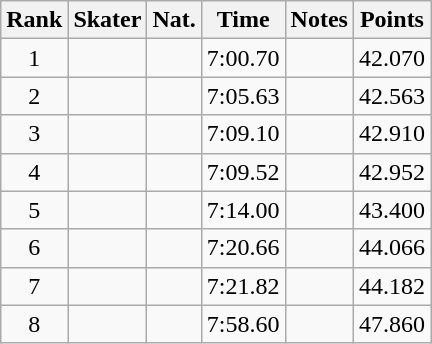<table class="wikitable sortable" border="1" style="text-align:center">
<tr>
<th>Rank</th>
<th>Skater</th>
<th>Nat.</th>
<th>Time</th>
<th>Notes</th>
<th>Points</th>
</tr>
<tr>
<td>1</td>
<td align=left></td>
<td></td>
<td>7:00.70</td>
<td></td>
<td>42.070</td>
</tr>
<tr>
<td>2</td>
<td align=left></td>
<td></td>
<td>7:05.63</td>
<td></td>
<td>42.563</td>
</tr>
<tr>
<td>3</td>
<td align=left></td>
<td></td>
<td>7:09.10</td>
<td></td>
<td>42.910</td>
</tr>
<tr>
<td>4</td>
<td align=left></td>
<td></td>
<td>7:09.52</td>
<td></td>
<td>42.952</td>
</tr>
<tr>
<td>5</td>
<td align=left></td>
<td></td>
<td>7:14.00</td>
<td></td>
<td>43.400</td>
</tr>
<tr>
<td>6</td>
<td align=left></td>
<td></td>
<td>7:20.66</td>
<td></td>
<td>44.066</td>
</tr>
<tr>
<td>7</td>
<td align=left></td>
<td></td>
<td>7:21.82</td>
<td></td>
<td>44.182</td>
</tr>
<tr>
<td>8</td>
<td align=left></td>
<td></td>
<td>7:58.60</td>
<td></td>
<td>47.860</td>
</tr>
</table>
